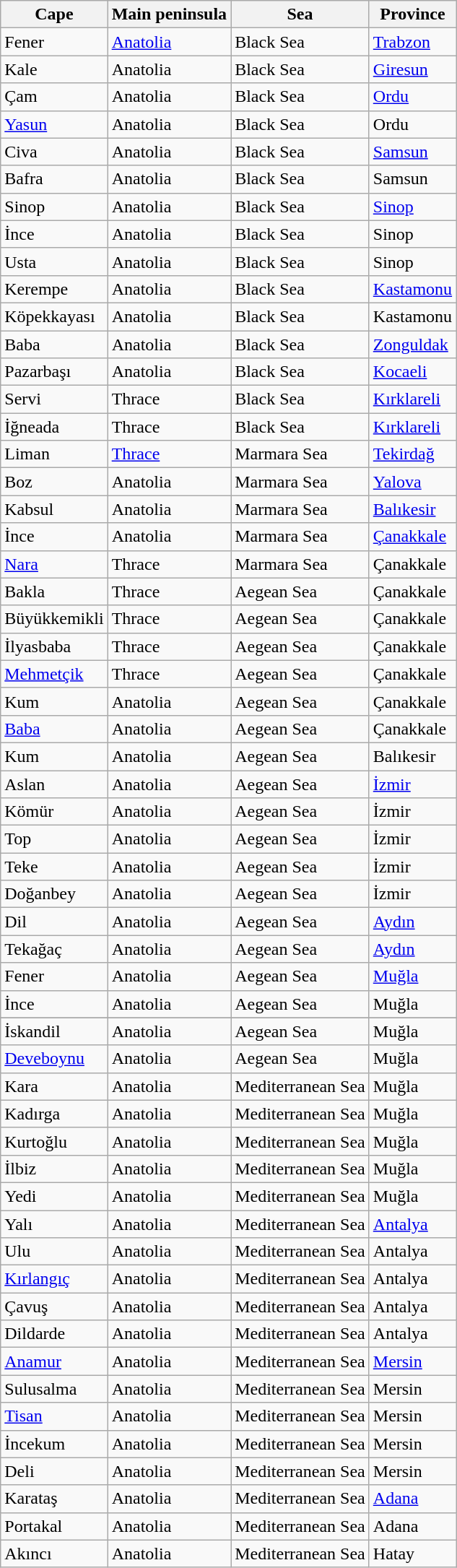<table class="sortable wikitable">
<tr>
<th>Cape </th>
<th>Main peninsula</th>
<th>Sea</th>
<th>Province</th>
</tr>
<tr>
<td>Fener</td>
<td><a href='#'>Anatolia</a></td>
<td>Black Sea</td>
<td><a href='#'>Trabzon</a></td>
</tr>
<tr>
<td>Kale</td>
<td>Anatolia</td>
<td>Black Sea</td>
<td><a href='#'>Giresun</a></td>
</tr>
<tr>
<td>Çam</td>
<td>Anatolia</td>
<td>Black Sea</td>
<td><a href='#'>Ordu</a></td>
</tr>
<tr>
<td><a href='#'>Yasun</a></td>
<td>Anatolia</td>
<td>Black Sea</td>
<td>Ordu</td>
</tr>
<tr>
<td>Civa</td>
<td>Anatolia</td>
<td>Black Sea</td>
<td><a href='#'>Samsun</a></td>
</tr>
<tr>
<td>Bafra</td>
<td>Anatolia</td>
<td>Black Sea</td>
<td>Samsun</td>
</tr>
<tr>
<td>Sinop</td>
<td>Anatolia</td>
<td>Black Sea</td>
<td><a href='#'>Sinop</a></td>
</tr>
<tr>
<td>İnce</td>
<td>Anatolia</td>
<td>Black Sea</td>
<td>Sinop</td>
</tr>
<tr>
<td>Usta</td>
<td>Anatolia</td>
<td>Black Sea</td>
<td>Sinop</td>
</tr>
<tr>
<td>Kerempe</td>
<td>Anatolia</td>
<td>Black Sea</td>
<td><a href='#'>Kastamonu</a></td>
</tr>
<tr>
<td>Köpekkayası</td>
<td>Anatolia</td>
<td>Black Sea</td>
<td>Kastamonu</td>
</tr>
<tr>
<td>Baba</td>
<td>Anatolia</td>
<td>Black Sea</td>
<td><a href='#'>Zonguldak</a></td>
</tr>
<tr>
<td>Pazarbaşı</td>
<td>Anatolia</td>
<td>Black Sea</td>
<td><a href='#'>Kocaeli</a></td>
</tr>
<tr>
<td>Servi</td>
<td>Thrace</td>
<td>Black Sea</td>
<td><a href='#'>Kırklareli</a></td>
</tr>
<tr>
<td>İğneada</td>
<td>Thrace</td>
<td>Black Sea</td>
<td><a href='#'>Kırklareli</a></td>
</tr>
<tr>
<td>Liman</td>
<td><a href='#'>Thrace</a></td>
<td>Marmara Sea</td>
<td><a href='#'>Tekirdağ</a></td>
</tr>
<tr>
<td>Boz</td>
<td>Anatolia</td>
<td>Marmara Sea</td>
<td><a href='#'>Yalova</a></td>
</tr>
<tr>
<td>Kabsul</td>
<td>Anatolia</td>
<td>Marmara Sea</td>
<td><a href='#'>Balıkesir</a></td>
</tr>
<tr>
<td>İnce</td>
<td>Anatolia</td>
<td>Marmara Sea</td>
<td><a href='#'>Çanakkale</a></td>
</tr>
<tr>
<td><a href='#'>Nara</a></td>
<td>Thrace</td>
<td>Marmara Sea</td>
<td>Çanakkale</td>
</tr>
<tr>
<td>Bakla</td>
<td>Thrace</td>
<td>Aegean Sea</td>
<td>Çanakkale</td>
</tr>
<tr>
<td>Büyükkemikli</td>
<td>Thrace</td>
<td>Aegean Sea</td>
<td>Çanakkale</td>
</tr>
<tr>
<td>İlyasbaba</td>
<td>Thrace</td>
<td>Aegean Sea</td>
<td>Çanakkale</td>
</tr>
<tr>
<td><a href='#'>Mehmetçik</a></td>
<td>Thrace</td>
<td>Aegean Sea</td>
<td>Çanakkale</td>
</tr>
<tr>
<td>Kum</td>
<td>Anatolia</td>
<td>Aegean Sea</td>
<td>Çanakkale</td>
</tr>
<tr>
<td><a href='#'>Baba</a></td>
<td>Anatolia</td>
<td>Aegean Sea</td>
<td>Çanakkale</td>
</tr>
<tr>
<td>Kum</td>
<td>Anatolia</td>
<td>Aegean Sea</td>
<td>Balıkesir</td>
</tr>
<tr>
<td>Aslan</td>
<td>Anatolia</td>
<td>Aegean Sea</td>
<td><a href='#'>İzmir</a></td>
</tr>
<tr>
<td>Kömür</td>
<td>Anatolia</td>
<td>Aegean Sea</td>
<td>İzmir</td>
</tr>
<tr>
<td>Top</td>
<td>Anatolia</td>
<td>Aegean Sea</td>
<td>İzmir</td>
</tr>
<tr>
<td>Teke</td>
<td>Anatolia</td>
<td>Aegean Sea</td>
<td>İzmir</td>
</tr>
<tr>
<td>Doğanbey</td>
<td>Anatolia</td>
<td>Aegean Sea</td>
<td>İzmir</td>
</tr>
<tr>
<td>Dil</td>
<td>Anatolia</td>
<td>Aegean Sea</td>
<td><a href='#'>Aydın</a></td>
</tr>
<tr>
<td>Tekağaç</td>
<td>Anatolia</td>
<td>Aegean Sea</td>
<td><a href='#'>Aydın</a></td>
</tr>
<tr>
<td>Fener</td>
<td>Anatolia</td>
<td>Aegean Sea</td>
<td><a href='#'>Muğla</a></td>
</tr>
<tr>
<td>İnce</td>
<td>Anatolia</td>
<td>Aegean Sea</td>
<td>Muğla</td>
</tr>
<tr>
</tr>
<tr>
<td>İskandil</td>
<td>Anatolia</td>
<td>Aegean Sea</td>
<td>Muğla</td>
</tr>
<tr>
<td><a href='#'>Deveboynu</a></td>
<td>Anatolia</td>
<td>Aegean Sea</td>
<td>Muğla</td>
</tr>
<tr>
<td>Kara</td>
<td>Anatolia</td>
<td>Mediterranean Sea</td>
<td>Muğla</td>
</tr>
<tr>
<td>Kadırga</td>
<td>Anatolia</td>
<td>Mediterranean  Sea</td>
<td>Muğla</td>
</tr>
<tr>
<td>Kurtoğlu</td>
<td>Anatolia</td>
<td>Mediterranean  Sea</td>
<td>Muğla</td>
</tr>
<tr>
<td>İlbiz</td>
<td>Anatolia</td>
<td>Mediterranean  Sea</td>
<td>Muğla</td>
</tr>
<tr>
<td>Yedi</td>
<td>Anatolia</td>
<td>Mediterranean  Sea</td>
<td>Muğla</td>
</tr>
<tr>
<td>Yalı</td>
<td>Anatolia</td>
<td>Mediterranean Sea</td>
<td><a href='#'>Antalya</a></td>
</tr>
<tr>
<td>Ulu</td>
<td>Anatolia</td>
<td>Mediterranean Sea</td>
<td>Antalya</td>
</tr>
<tr>
<td><a href='#'>Kırlangıç</a></td>
<td>Anatolia</td>
<td>Mediterranean Sea</td>
<td>Antalya</td>
</tr>
<tr>
<td>Çavuş</td>
<td>Anatolia</td>
<td>Mediterranean Sea</td>
<td>Antalya</td>
</tr>
<tr>
<td>Dildarde</td>
<td>Anatolia</td>
<td>Mediterranean Sea</td>
<td>Antalya</td>
</tr>
<tr>
<td><a href='#'>Anamur</a></td>
<td>Anatolia</td>
<td>Mediterranean Sea</td>
<td><a href='#'>Mersin</a></td>
</tr>
<tr>
<td>Sulusalma</td>
<td>Anatolia</td>
<td>Mediterranean Sea</td>
<td>Mersin</td>
</tr>
<tr>
<td><a href='#'>Tisan</a></td>
<td>Anatolia</td>
<td>Mediterranean Sea</td>
<td>Mersin</td>
</tr>
<tr>
<td>İncekum</td>
<td>Anatolia</td>
<td>Mediterranean Sea</td>
<td>Mersin</td>
</tr>
<tr>
<td>Deli</td>
<td>Anatolia</td>
<td>Mediterranean Sea</td>
<td>Mersin</td>
</tr>
<tr>
<td>Karataş</td>
<td>Anatolia</td>
<td>Mediterranean Sea</td>
<td><a href='#'>Adana</a></td>
</tr>
<tr>
<td>Portakal</td>
<td>Anatolia</td>
<td>Mediterranean Sea</td>
<td>Adana</td>
</tr>
<tr>
<td>Akıncı</td>
<td>Anatolia</td>
<td>Mediterranean Sea</td>
<td Hatay Province>Hatay</td>
</tr>
</table>
